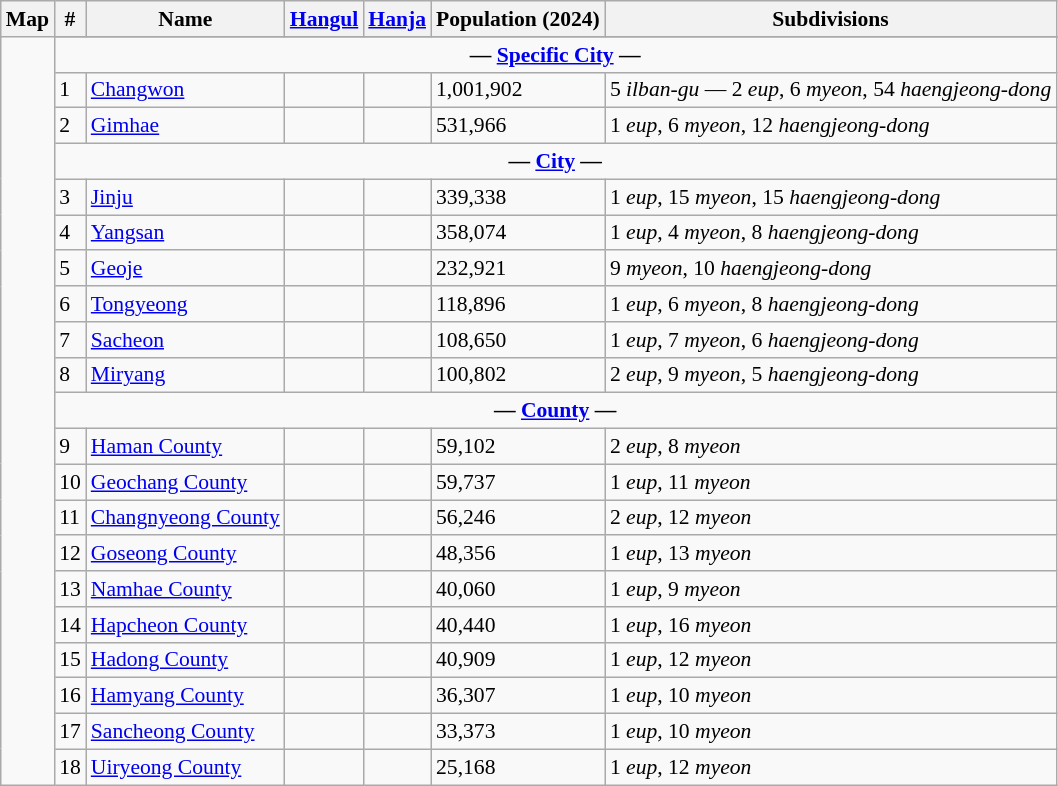<table class="wikitable"  style="font-size:90%;" align=center>
<tr>
<th>Map</th>
<th>#</th>
<th>Name</th>
<th><a href='#'>Hangul</a></th>
<th><a href='#'>Hanja</a></th>
<th>Population (2024)</th>
<th>Subdivisions</th>
</tr>
<tr>
<td rowspan=22></td>
</tr>
<tr ---------bgcolor=lightblue>
<td Colspan=6 align=center><strong>— <a href='#'>Specific City</a> —</strong></td>
</tr>
<tr --------->
<td>1</td>
<td><a href='#'>Changwon</a></td>
<td><span></span></td>
<td><span></span></td>
<td>1,001,902</td>
<td>5 <em>ilban-gu</em> — 2 <em>eup</em>, 6 <em>myeon</em>, 54 <em>haengjeong-dong</em></td>
</tr>
<tr --------->
<td>2</td>
<td><a href='#'>Gimhae</a></td>
<td><span></span></td>
<td><span></span></td>
<td>531,966</td>
<td>1 <em>eup</em>, 6 <em>myeon</em>, 12 <em>haengjeong-dong</em></td>
</tr>
<tr ---------bgcolor=lightblue>
<td Colspan=6 align=center><strong>— <a href='#'>City</a> —</strong></td>
</tr>
<tr --------->
<td>3</td>
<td><a href='#'>Jinju</a></td>
<td><span></span></td>
<td><span></span></td>
<td>339,338</td>
<td>1 <em>eup</em>, 15 <em>myeon</em>, 15 <em>haengjeong-dong</em></td>
</tr>
<tr --------->
<td>4</td>
<td><a href='#'>Yangsan</a></td>
<td><span></span></td>
<td><span></span></td>
<td>358,074</td>
<td>1 <em>eup</em>, 4 <em>myeon</em>, 8 <em>haengjeong-dong</em></td>
</tr>
<tr --------->
<td>5</td>
<td><a href='#'>Geoje</a></td>
<td><span></span></td>
<td><span></span></td>
<td>232,921</td>
<td>9 <em>myeon</em>, 10 <em>haengjeong-dong</em></td>
</tr>
<tr --------->
<td>6</td>
<td><a href='#'>Tongyeong</a></td>
<td><span></span></td>
<td><span></span></td>
<td>118,896</td>
<td>1 <em>eup</em>, 6 <em>myeon</em>, 8 <em>haengjeong-dong</em></td>
</tr>
<tr --------->
<td>7</td>
<td><a href='#'>Sacheon</a></td>
<td><span></span></td>
<td><span></span></td>
<td>108,650</td>
<td>1 <em>eup</em>, 7 <em>myeon</em>, 6 <em>haengjeong-dong</em></td>
</tr>
<tr --------->
<td>8</td>
<td><a href='#'>Miryang</a></td>
<td><span></span></td>
<td><span></span></td>
<td>100,802</td>
<td>2 <em>eup</em>, 9 <em>myeon</em>, 5 <em>haengjeong-dong</em></td>
</tr>
<tr ---------bgcolor=lightblue>
<td Colspan=6 align=center><strong>— <a href='#'>County</a> —</strong></td>
</tr>
<tr --------->
<td>9</td>
<td><a href='#'>Haman County</a></td>
<td><span></span></td>
<td><span></span></td>
<td>59,102</td>
<td>2 <em>eup</em>, 8 <em>myeon</em></td>
</tr>
<tr --------->
<td>10</td>
<td><a href='#'>Geochang County</a></td>
<td><span></span></td>
<td><span></span></td>
<td>59,737</td>
<td>1 <em>eup</em>, 11 <em>myeon</em></td>
</tr>
<tr --------->
<td>11</td>
<td><a href='#'>Changnyeong County</a></td>
<td><span></span></td>
<td><span></span></td>
<td>56,246</td>
<td>2 <em>eup</em>, 12 <em>myeon</em></td>
</tr>
<tr --------->
<td>12</td>
<td><a href='#'>Goseong County</a></td>
<td><span></span></td>
<td><span></span></td>
<td>48,356</td>
<td>1 <em>eup</em>, 13 <em>myeon</em></td>
</tr>
<tr --------->
<td>13</td>
<td><a href='#'>Namhae County</a></td>
<td><span></span></td>
<td><span></span></td>
<td>40,060</td>
<td>1 <em>eup</em>, 9 <em>myeon</em></td>
</tr>
<tr --------->
<td>14</td>
<td><a href='#'>Hapcheon County</a></td>
<td><span></span></td>
<td><span></span></td>
<td>40,440</td>
<td>1 <em>eup</em>, 16 <em>myeon</em></td>
</tr>
<tr --------->
<td>15</td>
<td><a href='#'>Hadong County</a></td>
<td><span></span></td>
<td><span></span></td>
<td>40,909</td>
<td>1 <em>eup</em>, 12 <em>myeon</em></td>
</tr>
<tr --------->
<td>16</td>
<td><a href='#'>Hamyang County</a></td>
<td><span></span></td>
<td><span></span></td>
<td>36,307</td>
<td>1 <em>eup</em>, 10 <em>myeon</em></td>
</tr>
<tr --------->
<td>17</td>
<td><a href='#'>Sancheong County</a></td>
<td><span></span></td>
<td><span></span></td>
<td>33,373</td>
<td>1 <em>eup</em>, 10 <em>myeon</em></td>
</tr>
<tr --------->
<td>18</td>
<td><a href='#'>Uiryeong County</a></td>
<td><span></span></td>
<td><span></span></td>
<td>25,168</td>
<td>1 <em>eup</em>, 12 <em>myeon</em></td>
</tr>
</table>
